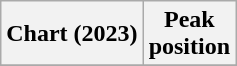<table class="wikitable plainrowheaders" style="text-align:center">
<tr>
<th scope="col">Chart (2023)</th>
<th scope="col">Peak<br>position</th>
</tr>
<tr>
</tr>
</table>
